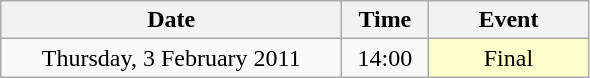<table class = "wikitable" style="text-align:center;">
<tr>
<th width=220>Date</th>
<th width=50>Time</th>
<th width=100>Event</th>
</tr>
<tr>
<td>Thursday, 3 February 2011</td>
<td>14:00</td>
<td bgcolor=ffffcc>Final</td>
</tr>
</table>
